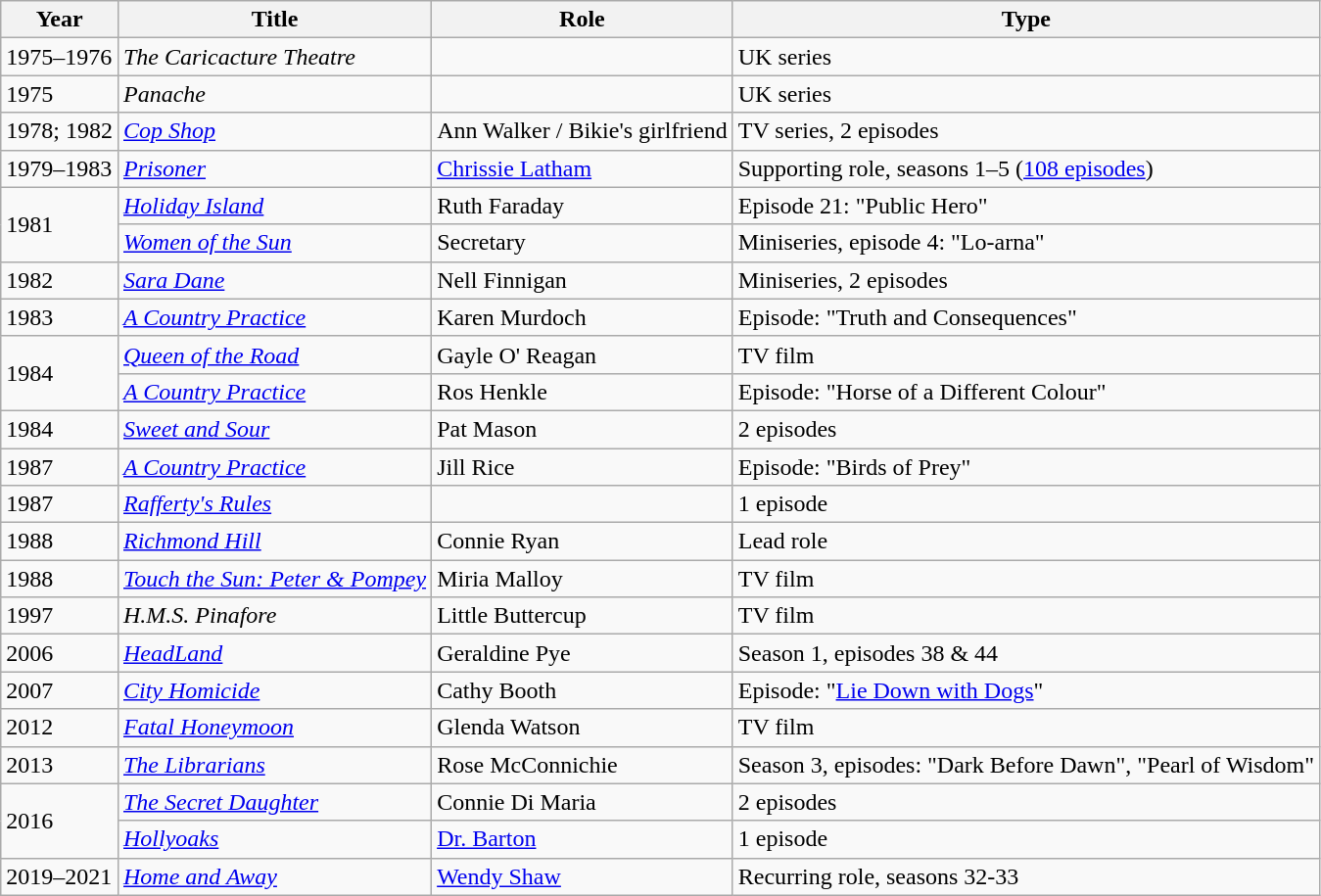<table class="wikitable">
<tr>
<th>Year</th>
<th>Title</th>
<th>Role</th>
<th>Type</th>
</tr>
<tr>
<td>1975–1976</td>
<td><em>The Caricacture Theatre</em></td>
<td></td>
<td>UK series</td>
</tr>
<tr>
<td>1975</td>
<td><em>Panache</em></td>
<td></td>
<td>UK series</td>
</tr>
<tr>
<td>1978; 1982</td>
<td><em><a href='#'>Cop Shop</a></em></td>
<td>Ann Walker / Bikie's girlfriend</td>
<td>TV series, 2 episodes</td>
</tr>
<tr>
<td>1979–1983</td>
<td><em><a href='#'>Prisoner</a></em></td>
<td><a href='#'>Chrissie Latham</a></td>
<td>Supporting role, seasons 1–5 (<a href='#'>108 episodes</a>)</td>
</tr>
<tr>
<td rowspan="2">1981</td>
<td><em><a href='#'>Holiday Island</a></em></td>
<td>Ruth Faraday</td>
<td>Episode 21: "Public Hero"</td>
</tr>
<tr>
<td><em><a href='#'>Women of the Sun</a></em></td>
<td>Secretary</td>
<td>Miniseries, episode 4: "Lo-arna"</td>
</tr>
<tr>
<td>1982</td>
<td><em><a href='#'>Sara Dane</a></em></td>
<td>Nell Finnigan</td>
<td>Miniseries, 2 episodes</td>
</tr>
<tr>
<td>1983</td>
<td><em><a href='#'>A Country Practice</a></em></td>
<td>Karen Murdoch</td>
<td>Episode: "Truth and Consequences"</td>
</tr>
<tr>
<td rowspan="2">1984</td>
<td><em><a href='#'>Queen of the Road</a></em></td>
<td>Gayle O' Reagan</td>
<td>TV film</td>
</tr>
<tr>
<td><em><a href='#'>A Country Practice</a></em></td>
<td>Ros Henkle</td>
<td>Episode: "Horse of a Different Colour"</td>
</tr>
<tr>
<td>1984</td>
<td><em><a href='#'>Sweet and Sour</a></em></td>
<td>Pat Mason</td>
<td>2 episodes</td>
</tr>
<tr>
<td>1987</td>
<td><em><a href='#'>A Country Practice</a></em></td>
<td>Jill Rice</td>
<td>Episode: "Birds of Prey"</td>
</tr>
<tr>
<td>1987</td>
<td><em><a href='#'>Rafferty's Rules</a></em></td>
<td></td>
<td>1 episode</td>
</tr>
<tr>
<td>1988</td>
<td><em><a href='#'>Richmond Hill</a></em></td>
<td>Connie Ryan</td>
<td>Lead role</td>
</tr>
<tr>
<td>1988</td>
<td><em><a href='#'>Touch the Sun: Peter & Pompey</a></em></td>
<td>Miria Malloy</td>
<td>TV film</td>
</tr>
<tr>
<td>1997</td>
<td><em>H.M.S. Pinafore</em></td>
<td>Little Buttercup</td>
<td>TV film</td>
</tr>
<tr>
<td>2006</td>
<td><em><a href='#'>HeadLand</a></em></td>
<td>Geraldine Pye</td>
<td>Season 1, episodes 38 & 44</td>
</tr>
<tr>
<td>2007</td>
<td><em><a href='#'>City Homicide</a></em></td>
<td>Cathy Booth</td>
<td>Episode: "<a href='#'>Lie Down with Dogs</a>"</td>
</tr>
<tr>
<td>2012</td>
<td><em><a href='#'>Fatal Honeymoon</a></em></td>
<td>Glenda Watson</td>
<td>TV film</td>
</tr>
<tr>
<td>2013</td>
<td><em><a href='#'>The Librarians</a></em></td>
<td>Rose McConnichie</td>
<td>Season 3, episodes: "Dark Before Dawn", "Pearl of Wisdom"</td>
</tr>
<tr>
<td rowspan="2">2016</td>
<td><em><a href='#'>The Secret Daughter</a></em></td>
<td>Connie Di Maria</td>
<td>2 episodes</td>
</tr>
<tr>
<td><em><a href='#'>Hollyoaks</a></em></td>
<td><a href='#'>Dr. Barton</a></td>
<td>1 episode</td>
</tr>
<tr>
<td>2019–2021</td>
<td><em><a href='#'>Home and Away</a></em></td>
<td><a href='#'>Wendy Shaw</a></td>
<td>Recurring role, seasons 32-33</td>
</tr>
</table>
